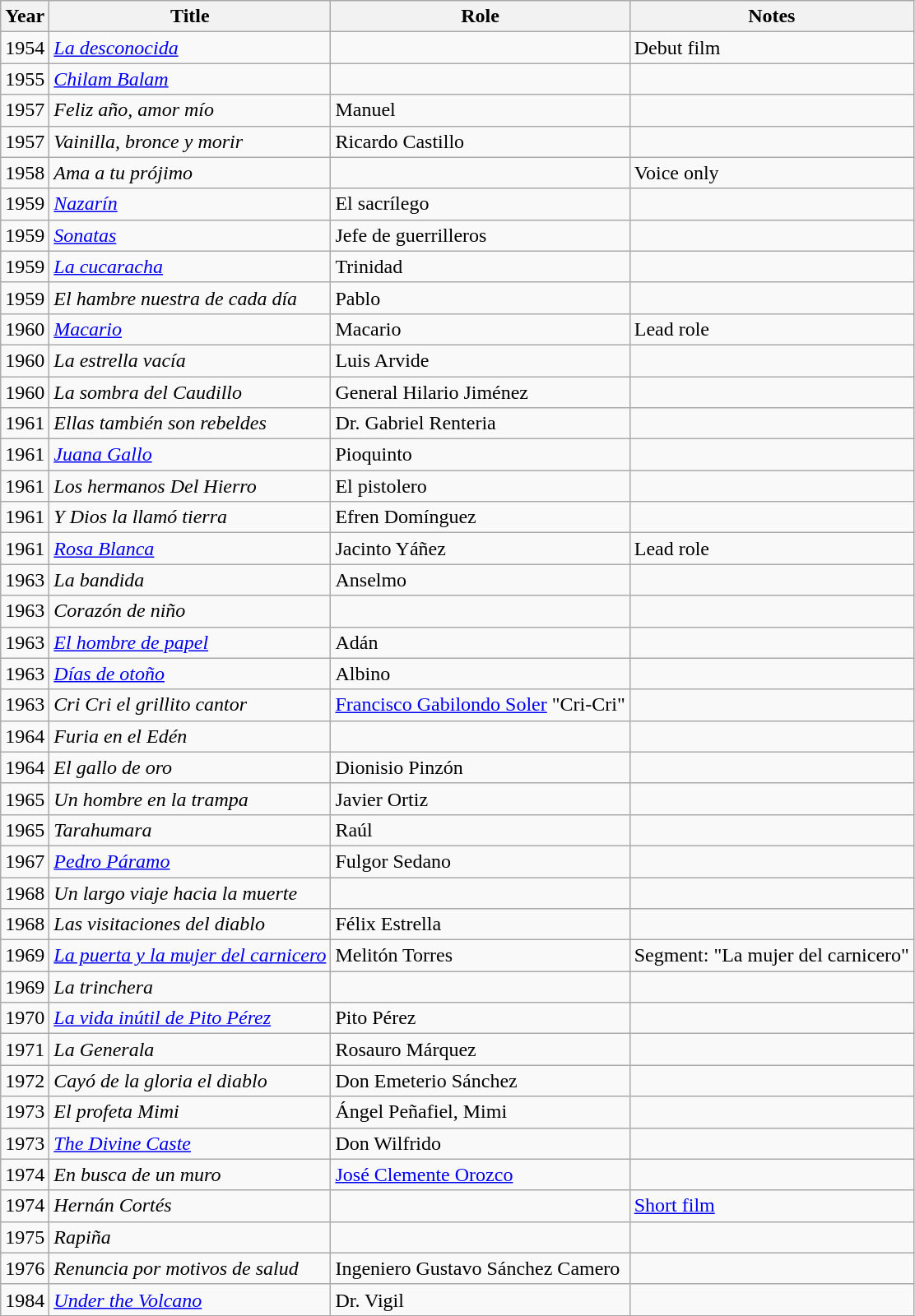<table class="wikitable sortable">
<tr>
<th>Year</th>
<th>Title</th>
<th>Role</th>
<th>Notes</th>
</tr>
<tr>
<td>1954</td>
<td><em><a href='#'>La desconocida</a></em></td>
<td></td>
<td>Debut film</td>
</tr>
<tr>
<td>1955</td>
<td><em><a href='#'>Chilam Balam</a></em></td>
<td></td>
<td></td>
</tr>
<tr>
<td>1957</td>
<td><em>Feliz año, amor mío</em></td>
<td>Manuel</td>
<td></td>
</tr>
<tr>
<td>1957</td>
<td><em>Vainilla, bronce y morir</em></td>
<td>Ricardo Castillo</td>
<td></td>
</tr>
<tr>
<td>1958</td>
<td><em>Ama a tu prójimo</em></td>
<td></td>
<td>Voice only</td>
</tr>
<tr>
<td>1959</td>
<td><em><a href='#'>Nazarín</a></em></td>
<td>El sacrílego</td>
<td></td>
</tr>
<tr>
<td>1959</td>
<td><em><a href='#'>Sonatas</a></em></td>
<td>Jefe de guerrilleros</td>
<td></td>
</tr>
<tr>
<td>1959</td>
<td><em><a href='#'>La cucaracha</a></em></td>
<td>Trinidad</td>
<td></td>
</tr>
<tr>
<td>1959</td>
<td><em>El hambre nuestra de cada día</em></td>
<td>Pablo</td>
<td></td>
</tr>
<tr>
<td>1960</td>
<td><em><a href='#'>Macario</a></em></td>
<td>Macario</td>
<td>Lead role</td>
</tr>
<tr>
<td>1960</td>
<td><em>La estrella vacía</em></td>
<td>Luis Arvide</td>
<td></td>
</tr>
<tr>
<td>1960</td>
<td><em>La sombra del Caudillo</em></td>
<td>General Hilario Jiménez</td>
<td></td>
</tr>
<tr>
<td>1961</td>
<td><em>Ellas también son rebeldes</em></td>
<td>Dr. Gabriel Renteria</td>
<td></td>
</tr>
<tr>
<td>1961</td>
<td><em><a href='#'>Juana Gallo</a></em></td>
<td>Pioquinto</td>
<td></td>
</tr>
<tr>
<td>1961</td>
<td><em>Los hermanos Del Hierro</em></td>
<td>El pistolero</td>
<td></td>
</tr>
<tr>
<td>1961</td>
<td><em>Y Dios la llamó tierra</em></td>
<td>Efren Domínguez</td>
<td></td>
</tr>
<tr>
<td>1961</td>
<td><em><a href='#'>Rosa Blanca</a></em></td>
<td>Jacinto Yáñez</td>
<td>Lead role</td>
</tr>
<tr>
<td>1963</td>
<td><em>La bandida</em></td>
<td>Anselmo</td>
<td></td>
</tr>
<tr>
<td>1963</td>
<td><em>Corazón de niño</em></td>
<td></td>
<td></td>
</tr>
<tr>
<td>1963</td>
<td><em><a href='#'>El hombre de papel</a></em></td>
<td>Adán</td>
<td></td>
</tr>
<tr>
<td>1963</td>
<td><em><a href='#'>Días de otoño</a></em></td>
<td>Albino</td>
<td></td>
</tr>
<tr>
<td>1963</td>
<td><em>Cri Cri el grillito cantor</em></td>
<td><a href='#'>Francisco Gabilondo Soler</a> "Cri-Cri"</td>
<td></td>
</tr>
<tr>
<td>1964</td>
<td><em>Furia en el Edén</em></td>
<td></td>
<td></td>
</tr>
<tr>
<td>1964</td>
<td><em>El gallo de oro</em></td>
<td>Dionisio Pinzón</td>
<td></td>
</tr>
<tr>
<td>1965</td>
<td><em>Un hombre en la trampa</em></td>
<td>Javier Ortiz</td>
<td></td>
</tr>
<tr>
<td>1965</td>
<td><em>Tarahumara</em></td>
<td>Raúl</td>
<td></td>
</tr>
<tr>
<td>1967</td>
<td><em><a href='#'>Pedro Páramo</a></em></td>
<td>Fulgor Sedano</td>
<td></td>
</tr>
<tr>
<td>1968</td>
<td><em>Un largo viaje hacia la muerte</em></td>
<td></td>
<td></td>
</tr>
<tr>
<td>1968</td>
<td><em>Las visitaciones del diablo</em></td>
<td>Félix Estrella</td>
<td></td>
</tr>
<tr>
<td>1969</td>
<td><em><a href='#'>La puerta y la mujer del carnicero</a></em></td>
<td>Melitón Torres</td>
<td>Segment: "La mujer del carnicero"</td>
</tr>
<tr>
<td>1969</td>
<td><em>La trinchera</em></td>
<td></td>
<td></td>
</tr>
<tr>
<td>1970</td>
<td><em><a href='#'>La vida inútil de Pito Pérez</a></em></td>
<td>Pito Pérez</td>
<td></td>
</tr>
<tr>
<td>1971</td>
<td><em>La Generala</em></td>
<td>Rosauro Márquez</td>
<td></td>
</tr>
<tr>
<td>1972</td>
<td><em>Cayó de la gloria el diablo</em></td>
<td>Don Emeterio Sánchez</td>
<td></td>
</tr>
<tr>
<td>1973</td>
<td><em>El profeta Mimi</em></td>
<td>Ángel Peñafiel, Mimi</td>
<td></td>
</tr>
<tr>
<td>1973</td>
<td><em><a href='#'>The Divine Caste</a></em></td>
<td>Don Wilfrido</td>
<td></td>
</tr>
<tr>
<td>1974</td>
<td><em>En busca de un muro</em></td>
<td><a href='#'>José Clemente Orozco</a></td>
<td></td>
</tr>
<tr>
<td>1974</td>
<td><em>Hernán Cortés</em></td>
<td></td>
<td><a href='#'>Short film</a></td>
</tr>
<tr>
<td>1975</td>
<td><em>Rapiña</em></td>
<td></td>
<td></td>
</tr>
<tr>
<td>1976</td>
<td><em>Renuncia por motivos de salud</em></td>
<td>Ingeniero Gustavo Sánchez Camero</td>
<td></td>
</tr>
<tr>
<td>1984</td>
<td><em><a href='#'>Under the Volcano</a></em></td>
<td>Dr. Vigil</td>
<td></td>
</tr>
<tr>
</tr>
</table>
